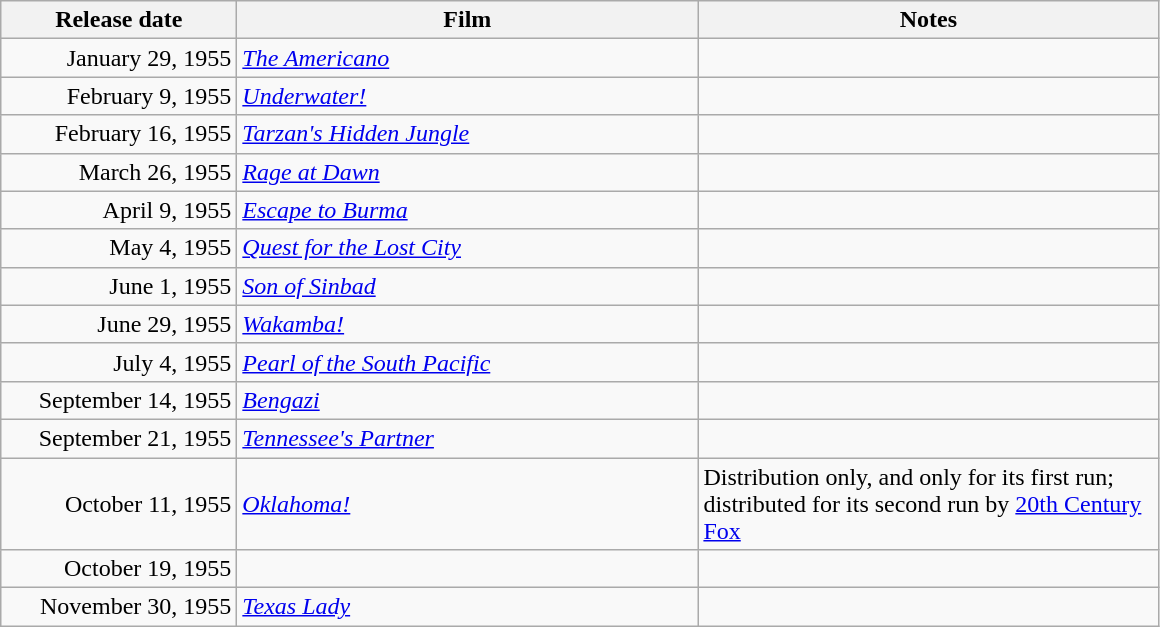<table class="wikitable sortable plainrowheaders">
<tr>
<th scope="col" style="width:150px">Release date</th>
<th scope="col" style="width:300px">Film</th>
<th scope="col" style="width:300px" class="unsortable">Notes</th>
</tr>
<tr>
<td style="text-align:right;">January 29, 1955</td>
<td><em><a href='#'>The Americano</a></em></td>
<td></td>
</tr>
<tr>
<td style="text-align:right;">February 9, 1955</td>
<td><em><a href='#'>Underwater!</a></em></td>
<td></td>
</tr>
<tr>
<td style="text-align:right;">February 16, 1955</td>
<td><em><a href='#'>Tarzan's Hidden Jungle</a></em></td>
<td></td>
</tr>
<tr>
<td style="text-align:right;">March 26, 1955</td>
<td><em><a href='#'>Rage at Dawn</a></em></td>
<td></td>
</tr>
<tr>
<td style="text-align:right;">April 9, 1955</td>
<td><em><a href='#'>Escape to Burma</a></em></td>
<td></td>
</tr>
<tr>
<td style="text-align:right;">May 4, 1955</td>
<td><em><a href='#'>Quest for the Lost City</a></em></td>
<td></td>
</tr>
<tr>
<td style="text-align:right;">June 1, 1955</td>
<td><em><a href='#'>Son of Sinbad</a></em></td>
<td></td>
</tr>
<tr>
<td style="text-align:right;">June 29, 1955</td>
<td><em><a href='#'>Wakamba!</a></em></td>
<td></td>
</tr>
<tr>
<td style="text-align:right;">July 4, 1955</td>
<td><em><a href='#'>Pearl of the South Pacific</a></em></td>
<td></td>
</tr>
<tr>
<td style="text-align:right;">September 14, 1955</td>
<td><em><a href='#'>Bengazi</a></em></td>
<td></td>
</tr>
<tr>
<td style="text-align:right;">September 21, 1955</td>
<td><em><a href='#'>Tennessee's Partner</a></em></td>
<td></td>
</tr>
<tr>
<td style="text-align:right;">October 11, 1955</td>
<td><em><a href='#'>Oklahoma!</a></em></td>
<td>Distribution only, and only for its first run; distributed for its second run by <a href='#'>20th Century Fox</a></td>
</tr>
<tr>
<td style="text-align:right;">October 19, 1955</td>
<td><em></em></td>
<td></td>
</tr>
<tr>
<td style="text-align:right;">November 30, 1955</td>
<td><em><a href='#'>Texas Lady</a></em></td>
<td></td>
</tr>
</table>
